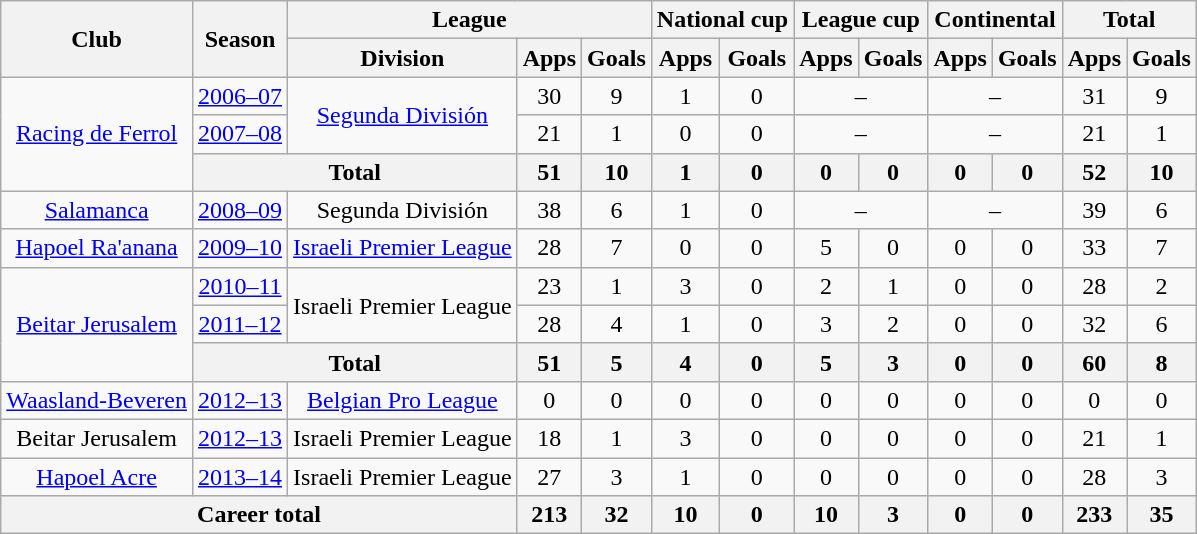<table class="wikitable" style="text-align:center">
<tr>
<th rowspan="2">Club</th>
<th rowspan="2">Season</th>
<th colspan="3">League</th>
<th colspan="2">National cup</th>
<th colspan="2">League cup</th>
<th colspan="2">Continental</th>
<th colspan="2">Total</th>
</tr>
<tr>
<th>Division</th>
<th>Apps</th>
<th>Goals</th>
<th>Apps</th>
<th>Goals</th>
<th>Apps</th>
<th>Goals</th>
<th>Apps</th>
<th>Goals</th>
<th>Apps</th>
<th>Goals</th>
</tr>
<tr>
<td rowspan="3"><a href='#'>Racing de Ferrol</a></td>
<td><a href='#'>2006–07</a></td>
<td rowspan="2"><a href='#'>Segunda División</a></td>
<td>30</td>
<td>9</td>
<td>1</td>
<td>0</td>
<td colspan="2">–</td>
<td colspan="2">–</td>
<td>31</td>
<td>9</td>
</tr>
<tr>
<td><a href='#'>2007–08</a></td>
<td>21</td>
<td>1</td>
<td>0</td>
<td>0</td>
<td colspan="2">–</td>
<td colspan="2">–</td>
<td>21</td>
<td>1</td>
</tr>
<tr>
<th colspan="2">Total</th>
<th>51</th>
<th>10</th>
<th>1</th>
<th>0</th>
<th>0</th>
<th>0</th>
<th>0</th>
<th>0</th>
<th>52</th>
<th>10</th>
</tr>
<tr>
<td><a href='#'>Salamanca</a></td>
<td><a href='#'>2008–09</a></td>
<td>Segunda División</td>
<td>38</td>
<td>6</td>
<td>1</td>
<td>0</td>
<td colspan="2">–</td>
<td colspan="2">–</td>
<td>39</td>
<td>6</td>
</tr>
<tr>
<td><a href='#'>Hapoel Ra'anana</a></td>
<td><a href='#'>2009–10</a></td>
<td><a href='#'>Israeli Premier League</a></td>
<td>28</td>
<td>7</td>
<td>0</td>
<td>0</td>
<td>5</td>
<td>0</td>
<td>0</td>
<td>0</td>
<td>33</td>
<td>7</td>
</tr>
<tr>
<td rowspan="3"><a href='#'>Beitar Jerusalem</a></td>
<td><a href='#'>2010–11</a></td>
<td rowspan="2">Israeli Premier League</td>
<td>23</td>
<td>1</td>
<td>3</td>
<td>0</td>
<td>2</td>
<td>1</td>
<td>0</td>
<td>0</td>
<td>28</td>
<td>2</td>
</tr>
<tr>
<td><a href='#'>2011–12</a></td>
<td>28</td>
<td>4</td>
<td>1</td>
<td>0</td>
<td>3</td>
<td>2</td>
<td>0</td>
<td>0</td>
<td>32</td>
<td>6</td>
</tr>
<tr>
<th colspan="2">Total</th>
<th>51</th>
<th>5</th>
<th>4</th>
<th>0</th>
<th>5</th>
<th>3</th>
<th>0</th>
<th>0</th>
<th>60</th>
<th>8</th>
</tr>
<tr>
<td><a href='#'>Waasland-Beveren</a></td>
<td><a href='#'>2012–13</a></td>
<td><a href='#'>Belgian Pro League</a></td>
<td>0</td>
<td>0</td>
<td>0</td>
<td>0</td>
<td>0</td>
<td>0</td>
<td>0</td>
<td>0</td>
<td>0</td>
<td>0</td>
</tr>
<tr>
<td>Beitar Jerusalem</td>
<td><a href='#'>2012–13</a></td>
<td>Israeli Premier League</td>
<td>18</td>
<td>1</td>
<td>3</td>
<td>0</td>
<td>0</td>
<td>0</td>
<td>0</td>
<td>0</td>
<td>21</td>
<td>1</td>
</tr>
<tr>
<td><a href='#'>Hapoel Acre</a></td>
<td><a href='#'>2013–14</a></td>
<td>Israeli Premier League</td>
<td>27</td>
<td>3</td>
<td>1</td>
<td>0</td>
<td>0</td>
<td>0</td>
<td>0</td>
<td>0</td>
<td>28</td>
<td>3</td>
</tr>
<tr>
<th colspan="3">Career total</th>
<th>213</th>
<th>32</th>
<th>10</th>
<th>0</th>
<th>10</th>
<th>3</th>
<th>0</th>
<th>0</th>
<th>233</th>
<th>35</th>
</tr>
</table>
